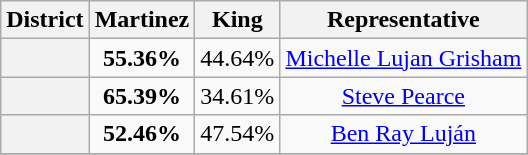<table class=wikitable>
<tr>
<th>District</th>
<th>Martinez</th>
<th>King</th>
<th>Representative</th>
</tr>
<tr align=center>
<th></th>
<td><strong>55.36%</strong></td>
<td>44.64%</td>
<td><a href='#'>Michelle Lujan Grisham</a></td>
</tr>
<tr align=center>
<th></th>
<td><strong>65.39%</strong></td>
<td>34.61%</td>
<td><a href='#'>Steve Pearce</a></td>
</tr>
<tr align=center>
<th></th>
<td><strong>52.46%</strong></td>
<td>47.54%</td>
<td><a href='#'>Ben Ray Luján</a></td>
</tr>
<tr align=center>
</tr>
</table>
